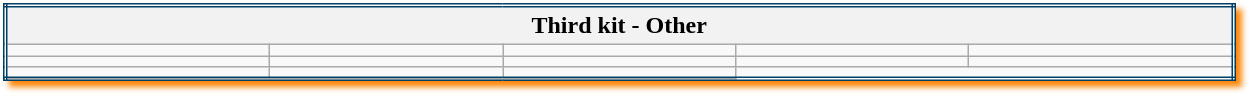<table class="wikitable mw-collapsible mw-collapsed" style="width:65%; border:double #004067; box-shadow: 4px 4px 4px #FF8709">
<tr>
<th colspan=5>Third kit - Other</th>
</tr>
<tr>
<td></td>
<td></td>
<td></td>
<td></td>
<td></td>
</tr>
<tr>
<td></td>
<td></td>
<td></td>
<td></td>
<td></td>
</tr>
<tr>
<td></td>
<td></td>
<td></td>
</tr>
<tr>
</tr>
</table>
